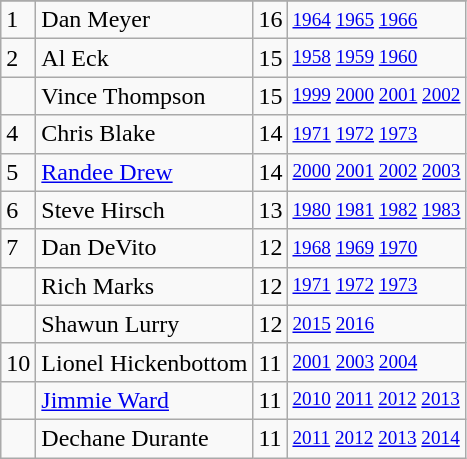<table class="wikitable">
<tr>
</tr>
<tr>
<td>1</td>
<td>Dan Meyer</td>
<td>16</td>
<td style="font-size:80%;"><a href='#'>1964</a> <a href='#'>1965</a> <a href='#'>1966</a></td>
</tr>
<tr>
<td>2</td>
<td>Al Eck</td>
<td>15</td>
<td style="font-size:80%;"><a href='#'>1958</a> <a href='#'>1959</a> <a href='#'>1960</a></td>
</tr>
<tr>
<td></td>
<td>Vince Thompson</td>
<td>15</td>
<td style="font-size:80%;"><a href='#'>1999</a> <a href='#'>2000</a> <a href='#'>2001</a> <a href='#'>2002</a></td>
</tr>
<tr>
<td>4</td>
<td>Chris Blake</td>
<td>14</td>
<td style="font-size:80%;"><a href='#'>1971</a> <a href='#'>1972</a> <a href='#'>1973</a></td>
</tr>
<tr>
<td>5</td>
<td><a href='#'>Randee Drew</a></td>
<td>14</td>
<td style="font-size:80%;"><a href='#'>2000</a> <a href='#'>2001</a> <a href='#'>2002</a> <a href='#'>2003</a></td>
</tr>
<tr>
<td>6</td>
<td>Steve Hirsch</td>
<td>13</td>
<td style="font-size:80%;"><a href='#'>1980</a> <a href='#'>1981</a> <a href='#'>1982</a> <a href='#'>1983</a></td>
</tr>
<tr>
<td>7</td>
<td>Dan DeVito</td>
<td>12</td>
<td style="font-size:80%;"><a href='#'>1968</a> <a href='#'>1969</a> <a href='#'>1970</a></td>
</tr>
<tr>
<td></td>
<td>Rich Marks</td>
<td>12</td>
<td style="font-size:80%;"><a href='#'>1971</a> <a href='#'>1972</a> <a href='#'>1973</a></td>
</tr>
<tr>
<td></td>
<td>Shawun Lurry</td>
<td>12</td>
<td style="font-size:80%;"><a href='#'>2015</a> <a href='#'>2016</a></td>
</tr>
<tr>
<td>10</td>
<td>Lionel Hickenbottom</td>
<td>11</td>
<td style="font-size:80%;"><a href='#'>2001</a> <a href='#'>2003</a> <a href='#'>2004</a></td>
</tr>
<tr>
<td></td>
<td><a href='#'>Jimmie Ward</a></td>
<td>11</td>
<td style="font-size:80%;"><a href='#'>2010</a> <a href='#'>2011</a> <a href='#'>2012</a> <a href='#'>2013</a></td>
</tr>
<tr>
<td></td>
<td>Dechane Durante</td>
<td>11</td>
<td style="font-size:80%;"><a href='#'>2011</a> <a href='#'>2012</a> <a href='#'>2013</a> <a href='#'>2014</a></td>
</tr>
</table>
